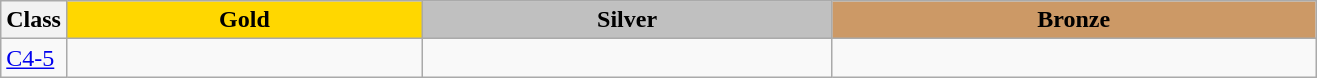<table class=wikitable style="font-size:100%">
<tr>
<th rowspan="1" width="5%">Class</th>
<th rowspan="1" style="background:gold;">Gold</th>
<th colspan="1" style="background:silver;">Silver</th>
<th colspan="1" style="background:#CC9966;">Bronze</th>
</tr>
<tr>
<td><a href='#'>C4-5</a></td>
<td></td>
<td></td>
<td></td>
</tr>
</table>
